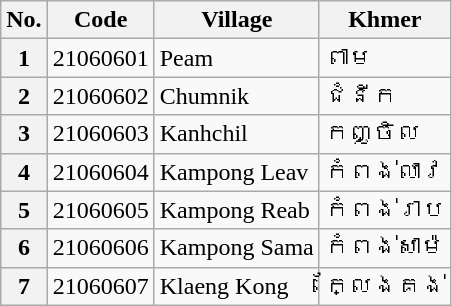<table class="wikitable sortable mw-collapsible">
<tr>
<th>No.</th>
<th>Code</th>
<th>Village</th>
<th>Khmer</th>
</tr>
<tr>
<th>1</th>
<td>21060601</td>
<td>Peam</td>
<td>ពាម</td>
</tr>
<tr>
<th>2</th>
<td>21060602</td>
<td>Chumnik</td>
<td>ជំនីក</td>
</tr>
<tr>
<th>3</th>
<td>21060603</td>
<td>Kanhchil</td>
<td>កញ្ចិល</td>
</tr>
<tr>
<th>4</th>
<td>21060604</td>
<td>Kampong Leav</td>
<td>កំពង់លាវ</td>
</tr>
<tr>
<th>5</th>
<td>21060605</td>
<td>Kampong Reab</td>
<td>កំពង់រាប</td>
</tr>
<tr>
<th>6</th>
<td>21060606</td>
<td>Kampong Sama</td>
<td>កំពង់សាម៉</td>
</tr>
<tr>
<th>7</th>
<td>21060607</td>
<td>Klaeng Kong</td>
<td>ក្លែងគង់</td>
</tr>
</table>
